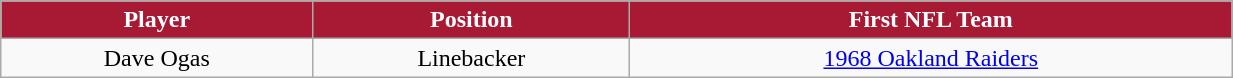<table class="wikitable" width="65%">
<tr>
<th style="background:#A81933;color:#FFFFFF;">Player</th>
<th style="background:#A81933;color:#FFFFFF;">Position</th>
<th style="background:#A81933;color:#FFFFFF;">First NFL Team</th>
</tr>
<tr align="center" bgcolor="">
<td>Dave Ogas</td>
<td>Linebacker</td>
<td><a href='#'>1968 Oakland Raiders</a></td>
</tr>
</table>
